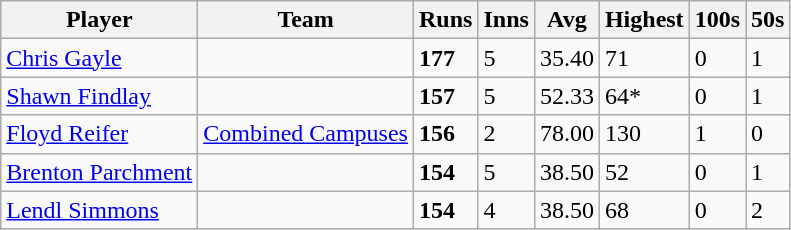<table class="wikitable">
<tr>
<th>Player</th>
<th>Team</th>
<th>Runs</th>
<th>Inns</th>
<th>Avg</th>
<th>Highest</th>
<th>100s</th>
<th>50s</th>
</tr>
<tr>
<td><a href='#'>Chris Gayle</a></td>
<td></td>
<td><strong>177</strong></td>
<td>5</td>
<td>35.40</td>
<td>71</td>
<td>0</td>
<td>1</td>
</tr>
<tr>
<td><a href='#'>Shawn Findlay</a></td>
<td></td>
<td><strong>157</strong></td>
<td>5</td>
<td>52.33</td>
<td>64*</td>
<td>0</td>
<td>1</td>
</tr>
<tr>
<td><a href='#'>Floyd Reifer</a></td>
<td> <a href='#'>Combined Campuses</a></td>
<td><strong>156</strong></td>
<td>2</td>
<td>78.00</td>
<td>130</td>
<td>1</td>
<td>0</td>
</tr>
<tr>
<td><a href='#'>Brenton Parchment</a></td>
<td></td>
<td><strong>154</strong></td>
<td>5</td>
<td>38.50</td>
<td>52</td>
<td>0</td>
<td>1</td>
</tr>
<tr>
<td><a href='#'>Lendl Simmons</a></td>
<td></td>
<td><strong>154</strong></td>
<td>4</td>
<td>38.50</td>
<td>68</td>
<td>0</td>
<td>2</td>
</tr>
</table>
